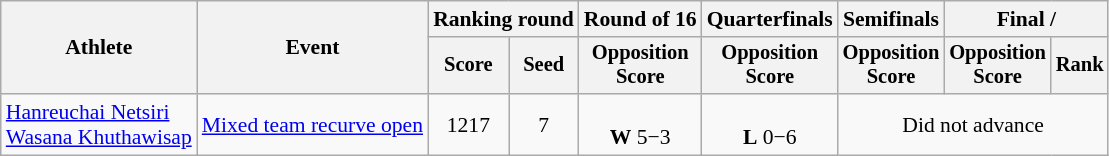<table class="wikitable" style="font-size:90%">
<tr>
<th rowspan=2>Athlete</th>
<th rowspan=2>Event</th>
<th colspan="2">Ranking round</th>
<th>Round of 16</th>
<th>Quarterfinals</th>
<th>Semifinals</th>
<th colspan="2">Final / </th>
</tr>
<tr style="font-size:95%">
<th>Score</th>
<th>Seed</th>
<th>Opposition<br>Score</th>
<th>Opposition<br>Score</th>
<th>Opposition<br>Score</th>
<th>Opposition<br>Score</th>
<th>Rank</th>
</tr>
<tr align=center>
<td align=left><a href='#'>Hanreuchai Netsiri</a> <br> <a href='#'>Wasana Khuthawisap</a></td>
<td align=left><a href='#'>Mixed team recurve open</a></td>
<td>1217</td>
<td>7</td>
<td><br><strong>W</strong> 5−3</td>
<td><br><strong>L</strong> 0−6</td>
<td colspan=3>Did not advance</td>
</tr>
</table>
